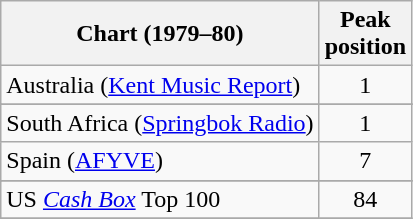<table class="wikitable sortable">
<tr>
<th align="left">Chart (1979–80)</th>
<th align="left">Peak<br>position</th>
</tr>
<tr>
<td>Australia (<a href='#'>Kent Music Report</a>)</td>
<td align="center">1</td>
</tr>
<tr>
</tr>
<tr>
</tr>
<tr>
</tr>
<tr>
</tr>
<tr>
</tr>
<tr>
</tr>
<tr>
</tr>
<tr>
</tr>
<tr>
<td>South Africa (<a href='#'>Springbok Radio</a>)</td>
<td align="center">1</td>
</tr>
<tr>
<td>Spain (<a href='#'>AFYVE</a>)</td>
<td align="center">7</td>
</tr>
<tr>
</tr>
<tr>
</tr>
<tr>
</tr>
<tr>
</tr>
<tr>
<td>US <em><a href='#'>Cash Box</a></em> Top 100</td>
<td align="center">84</td>
</tr>
<tr>
</tr>
</table>
